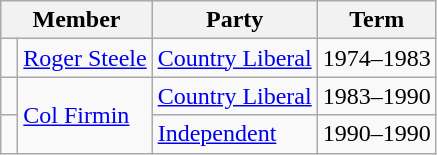<table class="wikitable">
<tr>
<th colspan="2">Member</th>
<th>Party</th>
<th>Term</th>
</tr>
<tr>
<td> </td>
<td><a href='#'>Roger Steele</a></td>
<td><a href='#'>Country Liberal</a></td>
<td>1974–1983</td>
</tr>
<tr>
<td> </td>
<td rowspan="2"><a href='#'>Col Firmin</a></td>
<td><a href='#'>Country Liberal</a></td>
<td>1983–1990</td>
</tr>
<tr>
<td> </td>
<td><a href='#'>Independent</a></td>
<td>1990–1990</td>
</tr>
</table>
